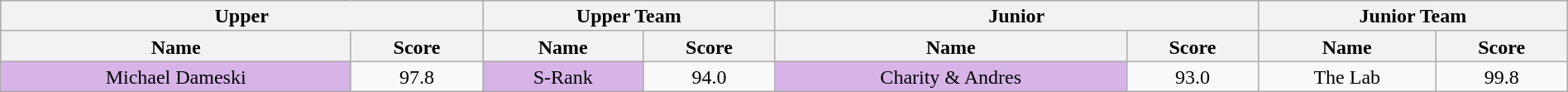<table class="wikitable" style="text-align:center; line-height:17px; width:100%;">
<tr>
<th scope="col" colspan="2">Upper</th>
<th scope="col" colspan="2">Upper Team</th>
<th scope="col" colspan="2">Junior</th>
<th scope="col" colspan="2">Junior Team</th>
</tr>
<tr>
<th scope="col">Name</th>
<th scope="col">Score</th>
<th scope="col">Name</th>
<th scope="col">Score</th>
<th scope="col">Name</th>
<th scope="col">Score</th>
<th scope="col">Name</th>
<th scope="col">Score</th>
</tr>
<tr>
<td style="background:#D7B4E8;">Michael Dameski</td>
<td>97.8</td>
<td style="background:#D7B4E8;">S-Rank</td>
<td>94.0</td>
<td style="background:#D7B4E8;">Charity & Andres</td>
<td>93.0</td>
<td>The Lab</td>
<td>99.8</td>
</tr>
</table>
